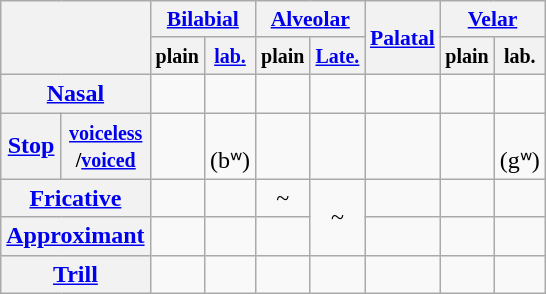<table class="wikitable" style=text-align:center>
<tr style="font-size: 90%;">
<th colspan=2 rowspan=2></th>
<th colspan=2><a href='#'>Bilabial</a></th>
<th colspan=2><a href='#'>Alveolar</a></th>
<th rowspan=2><a href='#'>Palatal</a></th>
<th colspan=2><a href='#'>Velar</a></th>
</tr>
<tr>
<th><small>plain</small></th>
<th><small><a href='#'>lab.</a></small></th>
<th><small>plain</small></th>
<th><small><a href='#'>Late.</a></small></th>
<th><small>plain</small></th>
<th><small>lab.</small></th>
</tr>
<tr>
<th colspan=2><a href='#'>Nasal</a></th>
<td></td>
<td></td>
<td></td>
<td></td>
<td></td>
<td></td>
<td></td>
</tr>
<tr>
<th><a href='#'>Stop</a></th>
<th><small> <a href='#'>voiceless</a><br>/<a href='#'>voiced</a></small></th>
<td><br></td>
<td><br>(bʷ)</td>
<td><br></td>
<td></td>
<td></td>
<td><br></td>
<td><br>(gʷ)</td>
</tr>
<tr>
<th colspan=2><a href='#'>Fricative</a></th>
<td></td>
<td></td>
<td>~</td>
<td rowspan=2>~<br></td>
<td></td>
<td></td>
<td></td>
</tr>
<tr>
<th colspan=2><a href='#'>Approximant</a></th>
<td></td>
<td></td>
<td></td>
<td></td>
<td></td>
<td></td>
</tr>
<tr>
<th colspan=2><a href='#'>Trill</a></th>
<td></td>
<td></td>
<td></td>
<td></td>
<td></td>
<td></td>
<td></td>
</tr>
</table>
